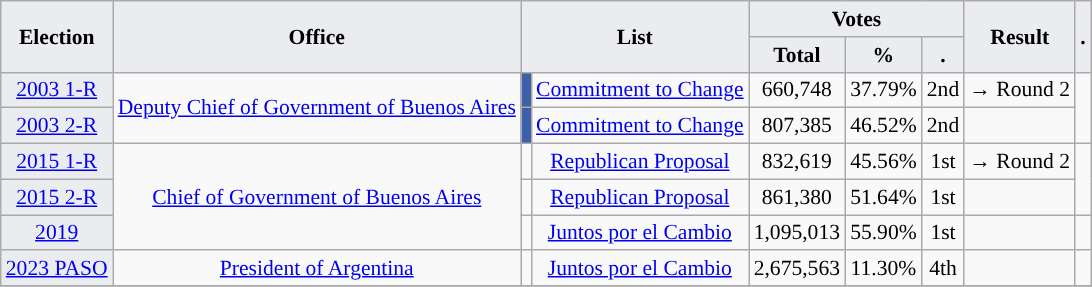<table class="wikitable" style="font-size:90%; text-align:center;">
<tr>
<th style="background-color:#EAECF0;" rowspan=2>Election</th>
<th style="background-color:#EAECF0;" rowspan=2>Office</th>
<th style="background-color:#EAECF0;" colspan=2 rowspan=2>List</th>
<th style="background-color:#EAECF0;" colspan=3>Votes</th>
<th style="background-color:#EAECF0;" rowspan=2>Result</th>
<th style="background-color:#EAECF0;" rowspan=2>.</th>
</tr>
<tr>
<th style="background-color:#EAECF0;">Total</th>
<th style="background-color:#EAECF0;">%</th>
<th style="background-color:#EAECF0;">.</th>
</tr>
<tr>
<td style="background-color:#EAECF0;"><a href='#'>2003 1-R</a></td>
<td rowspan="2"><a href='#'>Deputy Chief of Government of Buenos Aires</a></td>
<td style="background-color:#3E5FA9;"></td>
<td><a href='#'>Commitment to Change</a></td>
<td>660,748</td>
<td>37.79%</td>
<td>2nd</td>
<td>→ Round 2</td>
<td rowspan="2"></td>
</tr>
<tr>
<td style="background-color:#EAECF0;"><a href='#'>2003 2-R</a></td>
<td style="background-color:#3E5FA9;"></td>
<td><a href='#'>Commitment to Change</a></td>
<td>807,385</td>
<td>46.52%</td>
<td>2nd</td>
<td></td>
</tr>
<tr>
<td style="background-color:#EAECF0;"><a href='#'>2015 1-R</a></td>
<td rowspan="3"><a href='#'>Chief of Government of Buenos Aires</a></td>
<td style="background-color:"></td>
<td><a href='#'>Republican Proposal</a></td>
<td>832,619</td>
<td>45.56%</td>
<td>1st</td>
<td>→ Round 2</td>
<td rowspan="2"></td>
</tr>
<tr>
<td style="background-color:#EAECF0;"><a href='#'>2015 2-R</a></td>
<td style="background-color:"></td>
<td><a href='#'>Republican Proposal</a></td>
<td>861,380</td>
<td>51.64%</td>
<td>1st</td>
<td></td>
</tr>
<tr>
<td style="background-color:#EAECF0;"><a href='#'>2019</a></td>
<td style="background-color:"></td>
<td><a href='#'>Juntos por el Cambio</a></td>
<td>1,095,013</td>
<td>55.90%</td>
<td>1st</td>
<td></td>
<td></td>
</tr>
<tr>
<td style="background-color:#EAECF0;"><a href='#'>2023 PASO</a></td>
<td><a href='#'>President of Argentina</a></td>
<td style="background-color:"></td>
<td><a href='#'>Juntos por el Cambio</a></td>
<td>2,675,563</td>
<td>11.30%</td>
<td>4th</td>
<td></td>
<td></td>
</tr>
<tr>
</tr>
</table>
